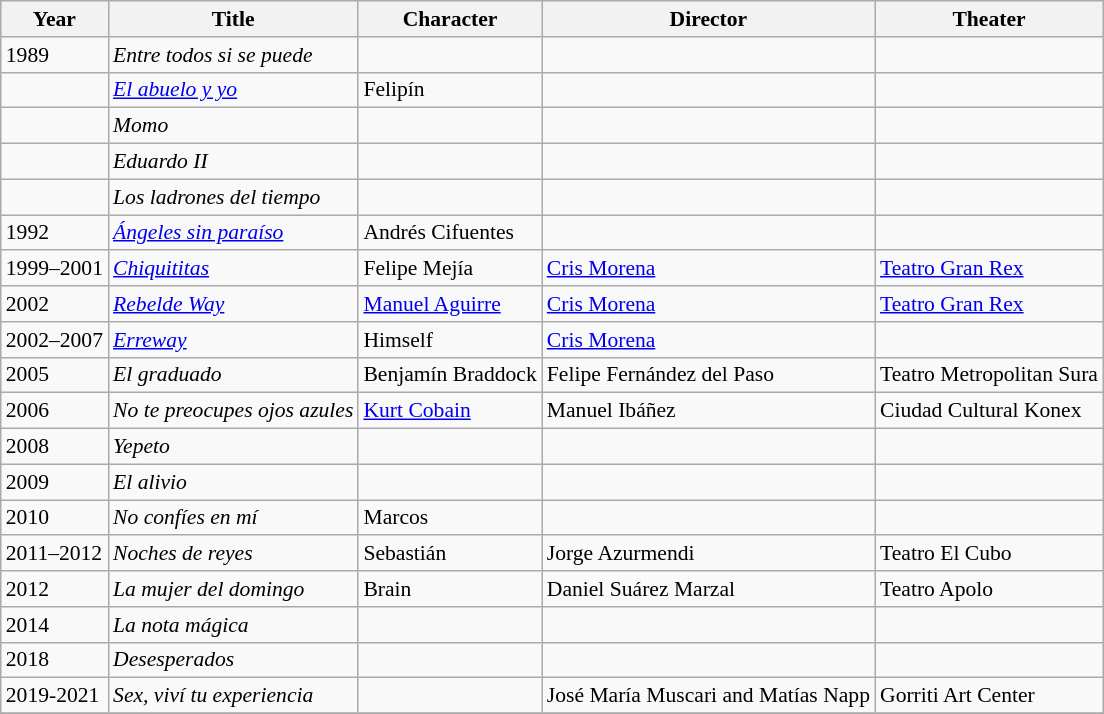<table class="wikitable" style="font-size: 90%;">
<tr>
<th>Year</th>
<th>Title</th>
<th>Character</th>
<th>Director</th>
<th>Theater</th>
</tr>
<tr>
<td>1989</td>
<td><em>Entre todos si se puede</em></td>
<td></td>
<td></td>
<td></td>
</tr>
<tr>
<td></td>
<td><em><a href='#'>El abuelo y yo</a></em></td>
<td>Felipín</td>
<td></td>
<td></td>
</tr>
<tr>
<td></td>
<td><em>Momo</em></td>
<td></td>
<td></td>
<td></td>
</tr>
<tr>
<td></td>
<td><em>Eduardo II</em></td>
<td></td>
<td></td>
<td></td>
</tr>
<tr>
<td></td>
<td><em>Los ladrones del tiempo</em></td>
<td></td>
<td></td>
<td></td>
</tr>
<tr>
<td>1992</td>
<td><em><a href='#'>Ángeles sin paraíso</a></em></td>
<td>Andrés Cifuentes</td>
<td></td>
<td></td>
</tr>
<tr>
<td>1999–2001</td>
<td><em><a href='#'>Chiquititas</a></em></td>
<td>Felipe Mejía</td>
<td><a href='#'>Cris Morena</a></td>
<td><a href='#'>Teatro Gran Rex</a></td>
</tr>
<tr>
<td>2002</td>
<td><em><a href='#'>Rebelde Way</a></em></td>
<td><a href='#'>Manuel Aguirre</a></td>
<td><a href='#'>Cris Morena</a></td>
<td><a href='#'>Teatro Gran Rex</a></td>
</tr>
<tr>
<td>2002–2007</td>
<td><em><a href='#'>Erreway</a></em></td>
<td>Himself</td>
<td><a href='#'>Cris Morena</a></td>
<td></td>
</tr>
<tr>
<td>2005</td>
<td><em>El graduado</em></td>
<td>Benjamín Braddock</td>
<td>Felipe Fernández del Paso</td>
<td>Teatro Metropolitan Sura</td>
</tr>
<tr>
<td>2006</td>
<td><em>No te preocupes ojos azules</em></td>
<td><a href='#'>Kurt Cobain</a></td>
<td>Manuel Ibáñez</td>
<td>Ciudad Cultural Konex</td>
</tr>
<tr>
<td>2008</td>
<td><em>Yepeto</em></td>
<td></td>
<td></td>
<td></td>
</tr>
<tr>
<td>2009</td>
<td><em>El alivio</em></td>
<td></td>
<td></td>
<td></td>
</tr>
<tr>
<td>2010</td>
<td><em>No confíes en mí</em></td>
<td>Marcos</td>
<td></td>
<td></td>
</tr>
<tr>
<td>2011–2012</td>
<td><em>Noches de reyes</em></td>
<td>Sebastián</td>
<td>Jorge Azurmendi</td>
<td>Teatro El Cubo</td>
</tr>
<tr>
<td>2012</td>
<td><em>La mujer del domingo</em></td>
<td>Brain</td>
<td>Daniel Suárez Marzal</td>
<td>Teatro Apolo</td>
</tr>
<tr>
<td>2014</td>
<td><em>La nota mágica</em></td>
<td></td>
<td></td>
<td></td>
</tr>
<tr>
<td>2018</td>
<td><em>Desesperados</em></td>
<td></td>
<td></td>
<td></td>
</tr>
<tr>
<td>2019-2021</td>
<td><em>Sex, viví tu experiencia</em></td>
<td></td>
<td>José María Muscari and Matías Napp</td>
<td>Gorriti Art Center</td>
</tr>
<tr>
</tr>
</table>
